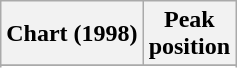<table class="wikitable sortable plainrowheaders" style="text-align:center">
<tr>
<th scope="col">Chart (1998)</th>
<th scope="col">Peak<br>position</th>
</tr>
<tr>
</tr>
<tr>
</tr>
<tr>
</tr>
</table>
